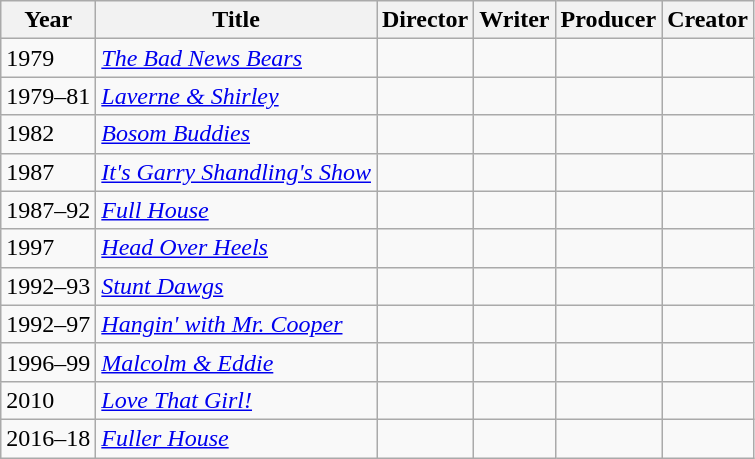<table class="wikitable">
<tr>
<th>Year</th>
<th>Title</th>
<th>Director</th>
<th>Writer</th>
<th>Producer</th>
<th>Creator</th>
</tr>
<tr>
<td>1979</td>
<td><em><a href='#'>The Bad News Bears</a></em></td>
<td></td>
<td></td>
<td></td>
<td></td>
</tr>
<tr>
<td>1979–81</td>
<td><em><a href='#'>Laverne & Shirley</a></em></td>
<td></td>
<td></td>
<td></td>
<td></td>
</tr>
<tr>
<td>1982</td>
<td><em><a href='#'>Bosom Buddies</a></em></td>
<td></td>
<td></td>
<td></td>
<td></td>
</tr>
<tr>
<td>1987</td>
<td><em><a href='#'>It's Garry Shandling's Show</a></em></td>
<td></td>
<td></td>
<td></td>
<td></td>
</tr>
<tr>
<td>1987–92</td>
<td><em><a href='#'>Full House</a></em></td>
<td></td>
<td></td>
<td></td>
<td></td>
</tr>
<tr>
<td>1997</td>
<td><em><a href='#'>Head Over Heels</a></em></td>
<td></td>
<td></td>
<td></td>
<td></td>
</tr>
<tr>
<td>1992–93</td>
<td><em><a href='#'>Stunt Dawgs</a></em></td>
<td></td>
<td></td>
<td></td>
<td></td>
</tr>
<tr>
<td>1992–97</td>
<td><em><a href='#'>Hangin' with Mr. Cooper</a></em></td>
<td></td>
<td></td>
<td></td>
<td></td>
</tr>
<tr>
<td>1996–99</td>
<td><em><a href='#'>Malcolm & Eddie</a></em></td>
<td></td>
<td></td>
<td></td>
<td></td>
</tr>
<tr>
<td>2010</td>
<td><em><a href='#'>Love That Girl!</a></em></td>
<td></td>
<td></td>
<td></td>
<td></td>
</tr>
<tr>
<td>2016–18</td>
<td><em><a href='#'>Fuller House</a></em></td>
<td></td>
<td></td>
<td></td>
<td></td>
</tr>
</table>
